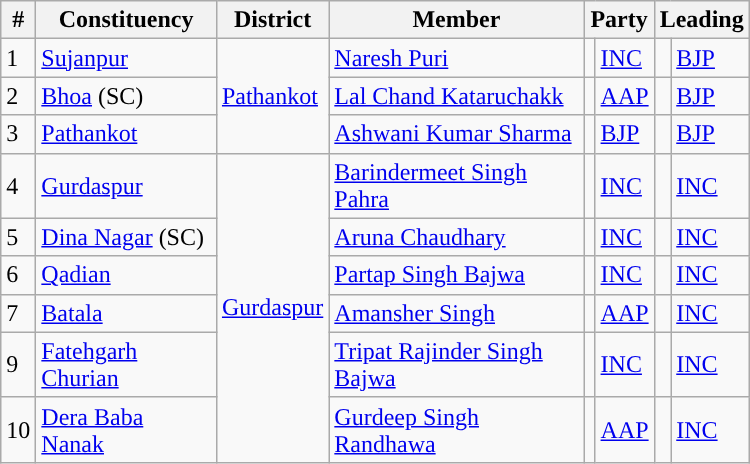<table class="wikitable" width="500px">
<tr>
<th>#</th>
<th>Constituency</th>
<th>District</th>
<th>Member</th>
<th colspan="2">Party</th>
<th colspan="2">Leading<br></th>
</tr>
<tr>
<td>1</td>
<td><a href='#'>Sujanpur</a></td>
<td rowspan="3"><a href='#'>Pathankot</a></td>
<td><a href='#'>Naresh Puri</a></td>
<td style="background-color: "></td>
<td><a href='#'>INC</a></td>
<td style="background-color:"></td>
<td><a href='#'>BJP</a></td>
</tr>
<tr>
<td>2</td>
<td><a href='#'>Bhoa</a> (SC)</td>
<td><a href='#'>Lal Chand Kataruchakk</a></td>
<td style="background-color: "></td>
<td><a href='#'>AAP</a></td>
<td style="background-color:"></td>
<td><a href='#'>BJP</a></td>
</tr>
<tr>
<td>3</td>
<td><a href='#'>Pathankot</a></td>
<td><a href='#'>Ashwani Kumar Sharma</a></td>
<td style="background-color: "></td>
<td><a href='#'>BJP</a></td>
<td style="background-color:"></td>
<td><a href='#'>BJP</a></td>
</tr>
<tr>
<td>4</td>
<td><a href='#'>Gurdaspur</a></td>
<td rowspan="6"><a href='#'>Gurdaspur</a></td>
<td><a href='#'>Barindermeet Singh Pahra</a></td>
<td style="background-color: "></td>
<td><a href='#'>INC</a></td>
<td style="background-color:"></td>
<td><a href='#'>INC</a></td>
</tr>
<tr>
<td>5</td>
<td><a href='#'>Dina Nagar</a> (SC)</td>
<td><a href='#'>Aruna Chaudhary</a></td>
<td style="background-color: "></td>
<td><a href='#'>INC</a></td>
<td style="background-color:"></td>
<td><a href='#'>INC</a></td>
</tr>
<tr>
<td>6</td>
<td><a href='#'>Qadian</a></td>
<td><a href='#'>Partap Singh Bajwa</a></td>
<td style="background-color: "></td>
<td><a href='#'>INC</a></td>
<td style="background-color:"></td>
<td><a href='#'>INC</a></td>
</tr>
<tr>
<td>7</td>
<td><a href='#'>Batala</a></td>
<td><a href='#'>Amansher Singh</a></td>
<td style="background-color: "></td>
<td><a href='#'>AAP</a></td>
<td style="background-color:"></td>
<td><a href='#'>INC</a></td>
</tr>
<tr>
<td>9</td>
<td><a href='#'>Fatehgarh Churian</a></td>
<td><a href='#'>Tripat Rajinder Singh Bajwa</a></td>
<td style="background-color: "></td>
<td><a href='#'>INC</a></td>
<td style="background-color:"></td>
<td><a href='#'>INC</a></td>
</tr>
<tr>
<td>10</td>
<td><a href='#'>Dera Baba Nanak</a></td>
<td><a href='#'>Gurdeep Singh Randhawa</a></td>
<td style="background-color: "></td>
<td><a href='#'>AAP</a></td>
<td style="background-color:"></td>
<td><a href='#'>INC</a></td>
</tr>
</table>
